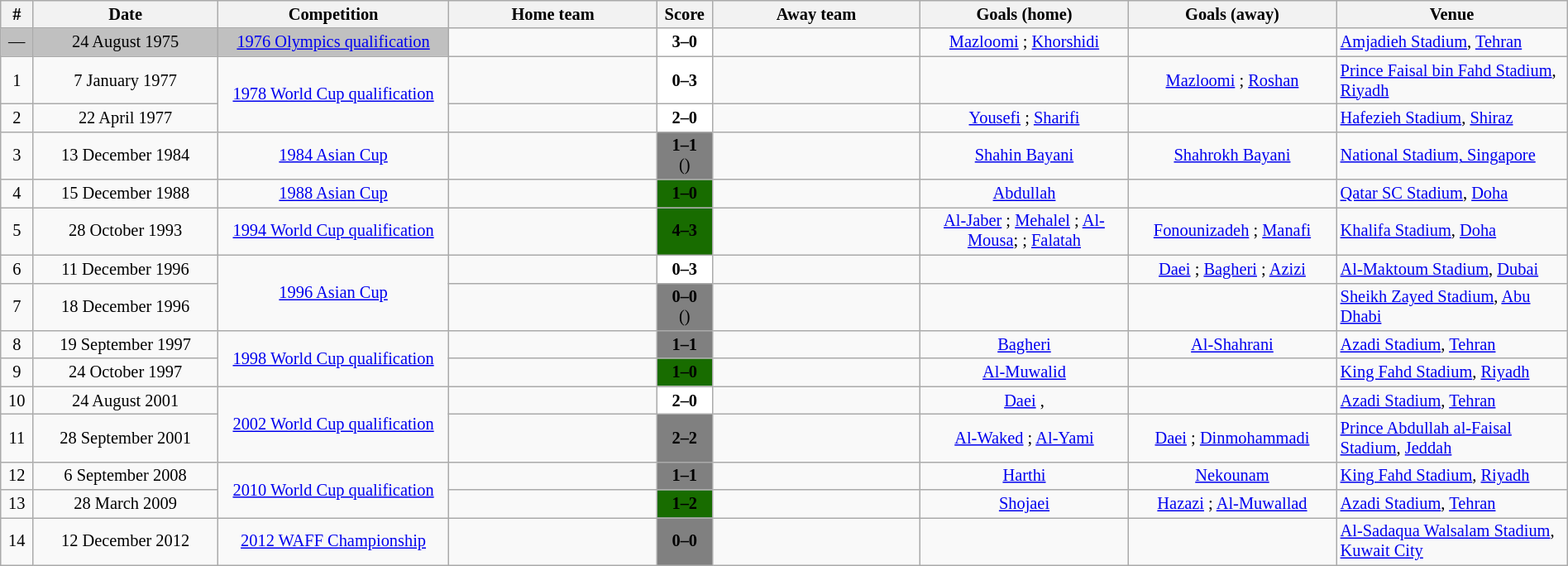<table class="wikitable" style="width:100%; margin:0 left; font-size:85%">
<tr>
<th style="width:1%;">#</th>
<th style="width:8%;">Date</th>
<th style="width:10%;">Competition</th>
<th style="width:9%;">Home team</th>
<th style="width:1%;">Score</th>
<th style="width:9%;">Away team</th>
<th style="width:9%;">Goals (home)</th>
<th style="width:9%;">Goals (away)</th>
<th style="width:10%;">Venue</th>
</tr>
<tr style="text-align:center;">
<td style="background:silver;">—</td>
<td style="background:silver;">24 August 1975</td>
<td style="background:silver;"><a href='#'>1976 Olympics qualification</a></td>
<td align=right><strong></strong></td>
<td bgcolor=#FFFFFF align=center><div><strong><span>3–0</span></strong></div></td>
<td align=left></td>
<td><a href='#'>Mazloomi</a> ; <a href='#'>Khorshidi</a> </td>
<td></td>
<td align=left> <a href='#'>Amjadieh Stadium</a>, <a href='#'>Tehran</a></td>
</tr>
<tr style="text-align:center;">
<td>1</td>
<td>7 January 1977</td>
<td rowspan="2"><a href='#'>1978 World Cup qualification</a></td>
<td align=right></td>
<td bgcolor=#FFFFFF align=center><div><strong><span>0–3</span></strong></div></td>
<td align=left><strong></strong></td>
<td></td>
<td><a href='#'>Mazloomi</a> ; <a href='#'>Roshan</a> </td>
<td align=left> <a href='#'>Prince Faisal bin Fahd Stadium</a>, <a href='#'>Riyadh</a></td>
</tr>
<tr style="text-align:center;">
<td>2</td>
<td>22 April 1977</td>
<td align=right><strong></strong></td>
<td bgcolor=#FFFFFF align=center><div><strong><span>2–0</span></strong></div></td>
<td align=left></td>
<td><a href='#'>Yousefi</a> ; <a href='#'>Sharifi</a> </td>
<td></td>
<td align=left> <a href='#'>Hafezieh Stadium</a>, <a href='#'>Shiraz</a></td>
</tr>
<tr style="text-align:center;">
<td>3</td>
<td>13 December 1984</td>
<td><a href='#'>1984 Asian Cup</a></td>
<td align="right"><strong></strong></td>
<td bgcolor=grey align=center><div><strong><span>1–1</span></strong></div> <span>(<a href='#'></a>)</span></td>
<td align="left"></td>
<td><a href='#'>Shahin Bayani</a> </td>
<td><a href='#'>Shahrokh Bayani</a> </td>
<td align=left> <a href='#'>National Stadium, Singapore</a></td>
</tr>
<tr style="text-align:center;">
<td>4</td>
<td>15 December 1988</td>
<td><a href='#'>1988 Asian Cup</a></td>
<td align="right"><strong></strong></td>
<td bgcolor=#186c align=center><div><strong><span>1–0</span></strong></div></td>
<td align="left"></td>
<td><a href='#'>Abdullah</a> </td>
<td></td>
<td align=left> <a href='#'>Qatar SC Stadium</a>, <a href='#'>Doha</a></td>
</tr>
<tr style="text-align:center;">
<td>5</td>
<td>28 October 1993</td>
<td><a href='#'>1994 World Cup qualification</a></td>
<td align="right"><strong></strong></td>
<td bgcolor=#186c align=center><div><strong><span>4–3</span></strong></div></td>
<td align="left"></td>
<td><a href='#'>Al-Jaber</a> ; <a href='#'>Mehalel</a> ; <a href='#'>Al-Mousa</a>; ; <a href='#'>Falatah</a> </td>
<td><a href='#'>Fonounizadeh</a> ; <a href='#'>Manafi</a> </td>
<td align=left> <a href='#'>Khalifa Stadium</a>, <a href='#'>Doha</a></td>
</tr>
<tr style="text-align:center;">
<td>6</td>
<td>11 December 1996</td>
<td rowspan="2"><a href='#'>1996 Asian Cup</a></td>
<td align=right></td>
<td bgcolor=#FFFFFF align=center><div><strong><span>0–3</span></strong></div></td>
<td align=left><strong></strong></td>
<td></td>
<td><a href='#'>Daei</a> ; <a href='#'>Bagheri</a> ; <a href='#'>Azizi</a> </td>
<td align=left> <a href='#'>Al-Maktoum Stadium</a>, <a href='#'>Dubai</a></td>
</tr>
<tr style="text-align:center;">
<td>7</td>
<td>18 December 1996</td>
<td align=right></td>
<td bgcolor=grey align=center><div><strong><span>0–0</span></strong></div> <span>(<a href='#'></a>)</span></td>
<td align=left><strong></strong></td>
<td></td>
<td></td>
<td align=left> <a href='#'>Sheikh Zayed Stadium</a>, <a href='#'>Abu Dhabi</a></td>
</tr>
<tr style="text-align:center;">
<td>8</td>
<td>19 September 1997</td>
<td rowspan="2"><a href='#'>1998 World Cup qualification</a></td>
<td align=right></td>
<td bgcolor=grey align=center><div><strong><span>1–1</span></strong></div></td>
<td align=left></td>
<td><a href='#'>Bagheri</a> </td>
<td><a href='#'>Al-Shahrani</a> </td>
<td align=left> <a href='#'>Azadi Stadium</a>, <a href='#'>Tehran</a></td>
</tr>
<tr style="text-align:center;">
<td>9</td>
<td>24 October 1997</td>
<td align=right><strong></strong></td>
<td bgcolor=#186c align=center><div><strong><span>1–0</span></strong></div></td>
<td align=left></td>
<td><a href='#'>Al-Muwalid</a> </td>
<td></td>
<td align=left> <a href='#'>King Fahd Stadium</a>, <a href='#'>Riyadh</a></td>
</tr>
<tr style="text-align:center;">
<td>10</td>
<td>24 August 2001</td>
<td rowspan="2"><a href='#'>2002 World Cup qualification</a></td>
<td align=right><strong></strong></td>
<td bgcolor=#FFFFFF align=center><div><strong><span>2–0</span></strong></div></td>
<td align=left></td>
<td><a href='#'>Daei</a> , </td>
<td></td>
<td align=left> <a href='#'>Azadi Stadium</a>, <a href='#'>Tehran</a></td>
</tr>
<tr style="text-align:center;">
<td>11</td>
<td>28 September 2001</td>
<td align=right></td>
<td bgcolor="grey" align="center"><div><strong><span>2–2</span></strong></div></td>
<td align=left></td>
<td><a href='#'>Al-Waked</a> ; <a href='#'>Al-Yami</a> </td>
<td><a href='#'>Daei</a> ; <a href='#'>Dinmohammadi</a> </td>
<td align=left> <a href='#'>Prince Abdullah al-Faisal Stadium</a>, <a href='#'>Jeddah</a></td>
</tr>
<tr style="text-align:center;">
<td>12</td>
<td>6 September 2008</td>
<td rowspan="2"><a href='#'>2010 World Cup qualification</a></td>
<td align=right></td>
<td bgcolor="grey" align="center"><div><strong><span>1–1</span></strong></div></td>
<td align=left></td>
<td><a href='#'>Harthi</a> </td>
<td><a href='#'>Nekounam</a> </td>
<td align=left> <a href='#'>King Fahd Stadium</a>, <a href='#'>Riyadh</a></td>
</tr>
<tr style="text-align:center;">
<td>13</td>
<td>28 March 2009</td>
<td align=right></td>
<td bgcolor=#186c align=center><div><strong><span>1–2</span></strong></div></td>
<td align=left><strong></strong></td>
<td><a href='#'>Shojaei</a> </td>
<td><a href='#'>Hazazi</a> ; <a href='#'>Al-Muwallad</a> </td>
<td align=left> <a href='#'>Azadi Stadium</a>, <a href='#'>Tehran</a></td>
</tr>
<tr style="text-align:center;">
<td>14</td>
<td>12 December 2012</td>
<td><a href='#'>2012 WAFF Championship</a></td>
<td align=right></td>
<td bgcolor=grey align=center><div><strong><span>0–0</span></strong></div></td>
<td align=left></td>
<td></td>
<td></td>
<td align=left> <a href='#'>Al-Sadaqua Walsalam Stadium</a>, <a href='#'>Kuwait City</a></td>
</tr>
</table>
